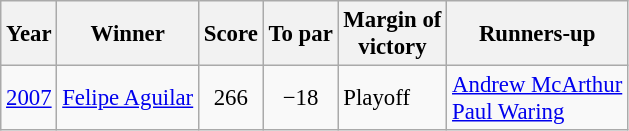<table class=wikitable style="font-size:95%">
<tr>
<th>Year</th>
<th>Winner</th>
<th>Score</th>
<th>To par</th>
<th>Margin of<br>victory</th>
<th>Runners-up</th>
</tr>
<tr>
<td><a href='#'>2007</a></td>
<td> <a href='#'>Felipe Aguilar</a></td>
<td align=center>266</td>
<td align=center>−18</td>
<td>Playoff</td>
<td> <a href='#'>Andrew McArthur</a><br> <a href='#'>Paul Waring</a></td>
</tr>
</table>
